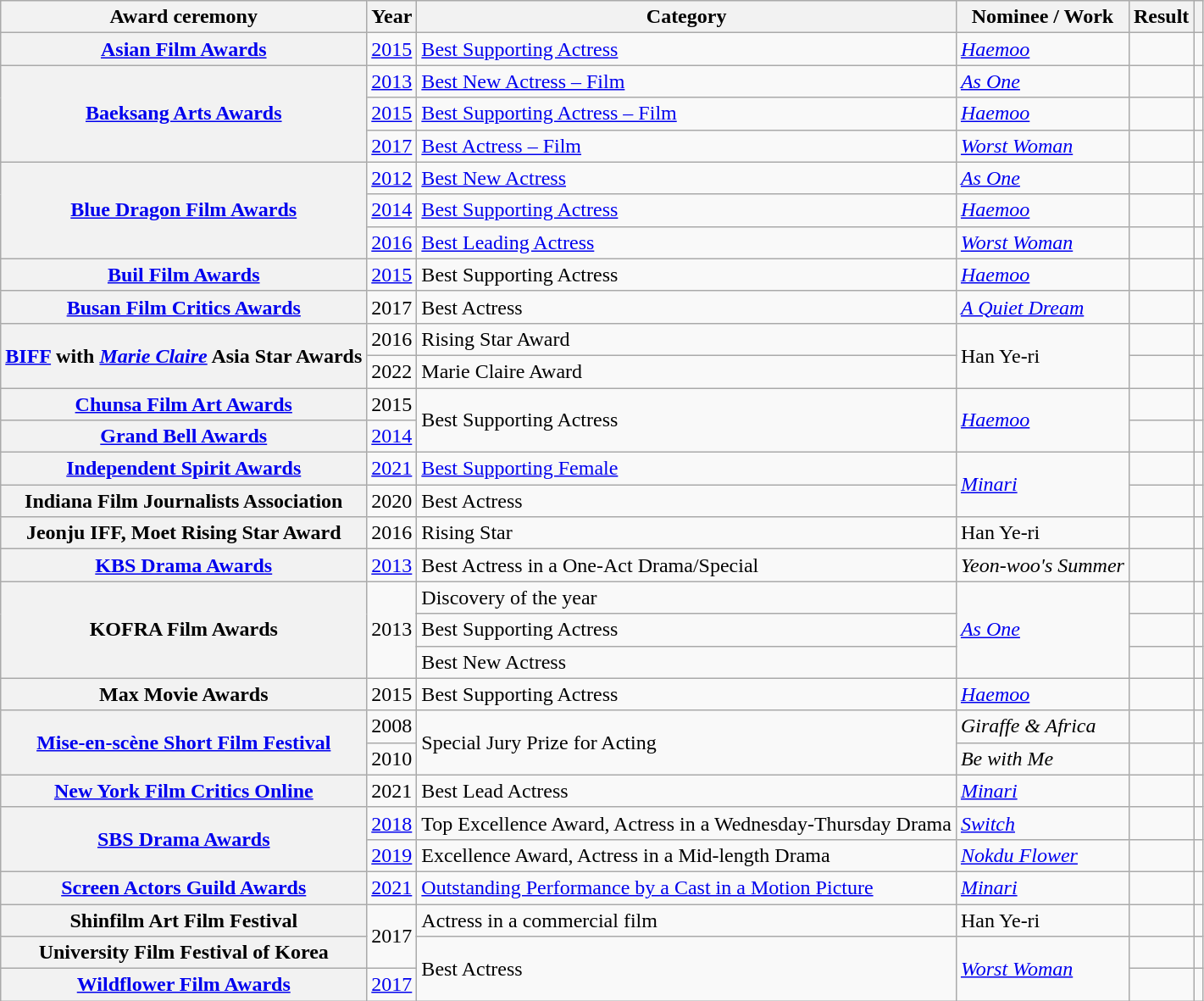<table class="wikitable plainrowheaders sortable">
<tr>
<th scope="col">Award ceremony</th>
<th scope="col">Year</th>
<th scope="col">Category</th>
<th scope="col">Nominee / Work</th>
<th scope="col">Result</th>
<th scope="col" class="unsortable"></th>
</tr>
<tr>
<th scope="row"><a href='#'>Asian Film Awards</a></th>
<td style="text-align:center"><a href='#'>2015</a></td>
<td><a href='#'>Best Supporting Actress</a></td>
<td><em><a href='#'>Haemoo</a></em></td>
<td></td>
<td style="text-align:center"></td>
</tr>
<tr>
<th scope="row"  rowspan="3"><a href='#'>Baeksang Arts Awards</a></th>
<td style="text-align:center"><a href='#'>2013</a></td>
<td><a href='#'>Best New Actress – Film</a></td>
<td><em><a href='#'>As One</a></em></td>
<td></td>
<td style="text-align:center"></td>
</tr>
<tr>
<td style="text-align:center"><a href='#'>2015</a></td>
<td><a href='#'>Best Supporting Actress – Film</a></td>
<td><em><a href='#'>Haemoo</a></em></td>
<td></td>
<td style="text-align:center"></td>
</tr>
<tr>
<td style="text-align:center"><a href='#'>2017</a></td>
<td><a href='#'>Best Actress – Film</a></td>
<td><em><a href='#'>Worst Woman</a></em></td>
<td></td>
<td style="text-align:center"></td>
</tr>
<tr>
<th scope="row"  rowspan="3"><a href='#'>Blue Dragon Film Awards</a></th>
<td style="text-align:center"><a href='#'>2012</a></td>
<td><a href='#'>Best New Actress</a></td>
<td><em><a href='#'>As One</a></em></td>
<td></td>
<td style="text-align:center"></td>
</tr>
<tr>
<td style="text-align:center"><a href='#'>2014</a></td>
<td><a href='#'>Best Supporting Actress</a></td>
<td><em><a href='#'>Haemoo</a></em></td>
<td></td>
<td style="text-align:center"></td>
</tr>
<tr>
<td style="text-align:center"><a href='#'>2016</a></td>
<td><a href='#'>Best Leading Actress</a></td>
<td><em><a href='#'>Worst Woman</a></em></td>
<td></td>
<td style="text-align:center"></td>
</tr>
<tr>
<th scope="row"><a href='#'>Buil Film Awards</a></th>
<td style="text-align:center"><a href='#'>2015</a></td>
<td>Best Supporting Actress</td>
<td><em><a href='#'>Haemoo</a></em></td>
<td></td>
<td style="text-align:center"></td>
</tr>
<tr>
<th scope="row"><a href='#'>Busan Film Critics Awards</a></th>
<td style="text-align:center">2017</td>
<td>Best Actress</td>
<td><em><a href='#'>A Quiet Dream</a></em></td>
<td></td>
<td style="text-align:center"></td>
</tr>
<tr>
<th scope="row" rowspan="2"><a href='#'>BIFF</a> with <em><a href='#'>Marie Claire</a></em> Asia Star Awards</th>
<td style="text-align:center">2016</td>
<td>Rising Star Award</td>
<td rowspan="2">Han Ye-ri</td>
<td></td>
<td style="text-align:center"></td>
</tr>
<tr>
<td style="text-align:center">2022</td>
<td>Marie Claire Award</td>
<td></td>
<td style="text-align:center"></td>
</tr>
<tr>
<th scope="row"><a href='#'>Chunsa Film Art Awards</a></th>
<td style="text-align:center">2015</td>
<td rowspan="2">Best Supporting Actress</td>
<td rowspan="2"><em><a href='#'>Haemoo</a></em></td>
<td></td>
<td style="text-align:center"></td>
</tr>
<tr>
<th scope="row"><a href='#'>Grand Bell Awards</a></th>
<td style="text-align:center"><a href='#'>2014</a></td>
<td></td>
<td style="text-align:center"></td>
</tr>
<tr>
<th scope="row"><a href='#'>Independent Spirit Awards</a></th>
<td style="text-align:center"><a href='#'>2021</a></td>
<td><a href='#'>Best Supporting Female</a></td>
<td rowspan="2"><em><a href='#'>Minari</a></em></td>
<td></td>
<td style="text-align:center"></td>
</tr>
<tr>
<th scope="row">Indiana Film Journalists Association</th>
<td style="text-align:center">2020</td>
<td>Best Actress</td>
<td></td>
<td style="text-align:center"></td>
</tr>
<tr>
<th scope="row">Jeonju IFF, Moet Rising Star Award</th>
<td style="text-align:center">2016</td>
<td>Rising Star</td>
<td>Han Ye-ri</td>
<td></td>
<td style="text-align:center"></td>
</tr>
<tr>
<th scope="row"><a href='#'>KBS Drama Awards</a></th>
<td style="text-align:center"><a href='#'>2013</a></td>
<td>Best Actress in a One-Act Drama/Special</td>
<td><em>Yeon-woo's Summer</em></td>
<td></td>
<td style="text-align:center"></td>
</tr>
<tr>
<th scope="row" rowspan="3">KOFRA Film Awards</th>
<td rowspan="3" style="text-align:center">2013</td>
<td>Discovery of the year</td>
<td rowspan="3"><em><a href='#'>As One</a></em></td>
<td></td>
<td style="text-align:center"></td>
</tr>
<tr>
<td>Best Supporting Actress</td>
<td></td>
<td style="text-align:center"></td>
</tr>
<tr>
<td>Best New Actress</td>
<td></td>
<td style="text-align:center"></td>
</tr>
<tr>
<th scope="row">Max Movie Awards</th>
<td style="text-align:center">2015</td>
<td>Best Supporting Actress</td>
<td><em><a href='#'>Haemoo</a></em></td>
<td></td>
<td style="text-align:center"></td>
</tr>
<tr>
<th scope="row" rowspan="2"><a href='#'>Mise-en-scène Short Film Festival</a></th>
<td style="text-align:center">2008</td>
<td rowspan="2">Special Jury Prize for Acting</td>
<td><em>Giraffe & Africa</em></td>
<td></td>
<td style="text-align:center"></td>
</tr>
<tr>
<td style="text-align:center">2010</td>
<td><em>Be with Me</em></td>
<td></td>
<td style="text-align:center"></td>
</tr>
<tr>
<th scope="row"><a href='#'>New York Film Critics Online</a></th>
<td style="text-align:center">2021</td>
<td>Best Lead Actress</td>
<td><em><a href='#'>Minari</a></em></td>
<td></td>
<td style="text-align:center"></td>
</tr>
<tr>
<th scope="row"  rowspan="2"><a href='#'>SBS Drama Awards</a></th>
<td style="text-align:center"><a href='#'>2018</a></td>
<td>Top Excellence Award, Actress in a Wednesday-Thursday Drama</td>
<td><em><a href='#'>Switch</a></em></td>
<td></td>
<td style="text-align:center"></td>
</tr>
<tr>
<td style="text-align:center"><a href='#'>2019</a></td>
<td>Excellence Award, Actress in a Mid-length Drama</td>
<td><em><a href='#'>Nokdu Flower</a></em></td>
<td></td>
<td style="text-align:center"></td>
</tr>
<tr>
<th scope="row"><a href='#'>Screen Actors Guild Awards</a></th>
<td style="text-align:center"><a href='#'>2021</a></td>
<td><a href='#'>Outstanding Performance by a Cast in a Motion Picture</a></td>
<td><em><a href='#'>Minari</a></em></td>
<td></td>
<td style="text-align:center"></td>
</tr>
<tr>
<th scope="row">Shinfilm Art Film Festival</th>
<td rowspan="2" style="text-align:center">2017</td>
<td>Actress in a commercial film</td>
<td>Han Ye-ri</td>
<td></td>
<td style="text-align:center"></td>
</tr>
<tr>
<th scope="row">University Film Festival of Korea</th>
<td rowspan="2">Best Actress</td>
<td rowspan="2"><em><a href='#'>Worst Woman</a></em></td>
<td></td>
<td style="text-align:center"></td>
</tr>
<tr>
<th scope="row"><a href='#'>Wildflower Film Awards</a></th>
<td style="text-align:center"><a href='#'>2017</a></td>
<td></td>
<td style="text-align:center"></td>
</tr>
</table>
